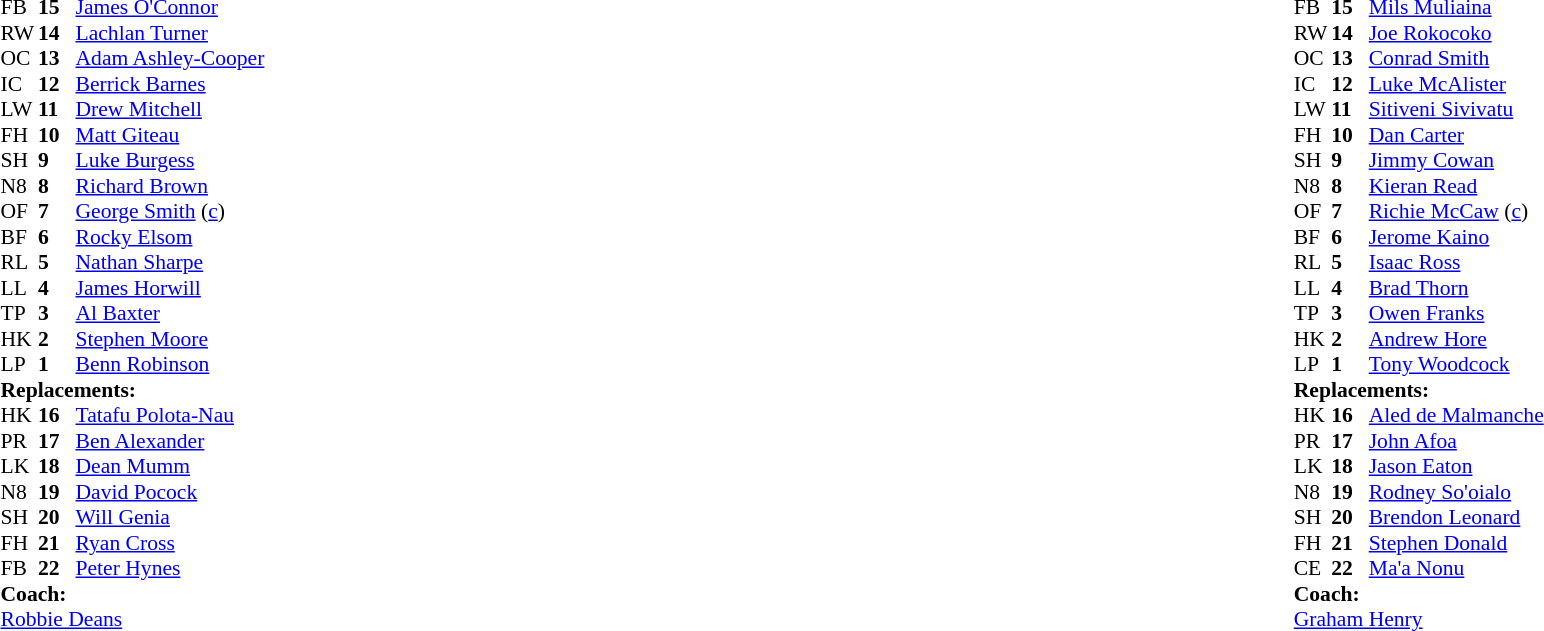<table width="100%">
<tr>
<td valign="top" width="50%"><br><table cellspacing="0" cellpadding="0" style="font-size: 90%">
<tr>
<th width="25"></th>
<th width="25"></th>
</tr>
<tr>
<td>FB</td>
<td><strong>15</strong></td>
<td><a href='#'>James O'Connor</a></td>
<td></td>
<td></td>
</tr>
<tr>
<td>RW</td>
<td><strong>14</strong></td>
<td><a href='#'>Lachlan Turner</a></td>
</tr>
<tr>
<td>OC</td>
<td><strong>13</strong></td>
<td><a href='#'>Adam Ashley-Cooper</a></td>
</tr>
<tr>
<td>IC</td>
<td><strong>12</strong></td>
<td><a href='#'>Berrick Barnes</a></td>
<td></td>
<td></td>
</tr>
<tr>
<td>LW</td>
<td><strong>11</strong></td>
<td><a href='#'>Drew Mitchell</a></td>
</tr>
<tr>
<td>FH</td>
<td><strong>10</strong></td>
<td><a href='#'>Matt Giteau</a></td>
</tr>
<tr>
<td>SH</td>
<td><strong>9</strong></td>
<td><a href='#'>Luke Burgess</a></td>
<td></td>
<td></td>
</tr>
<tr>
<td>N8</td>
<td><strong>8</strong></td>
<td><a href='#'>Richard Brown</a></td>
<td></td>
<td></td>
</tr>
<tr>
<td>OF</td>
<td><strong>7</strong></td>
<td><a href='#'>George Smith</a> (<a href='#'>c</a>)</td>
</tr>
<tr>
<td>BF</td>
<td><strong>6</strong></td>
<td><a href='#'>Rocky Elsom</a></td>
</tr>
<tr>
<td>RL</td>
<td><strong>5</strong></td>
<td><a href='#'>Nathan Sharpe</a></td>
<td></td>
<td></td>
</tr>
<tr>
<td>LL</td>
<td><strong>4</strong></td>
<td><a href='#'>James Horwill</a></td>
</tr>
<tr>
<td>TP</td>
<td><strong>3</strong></td>
<td><a href='#'>Al Baxter</a></td>
<td></td>
<td></td>
<td></td>
<td></td>
</tr>
<tr>
<td>HK</td>
<td><strong>2</strong></td>
<td><a href='#'>Stephen Moore</a></td>
<td></td>
<td colspan="2"></td>
<td></td>
</tr>
<tr>
<td>LP</td>
<td><strong>1</strong></td>
<td><a href='#'>Benn Robinson</a></td>
<td></td>
<td colspan="2"></td>
</tr>
<tr>
<td colspan=3><strong>Replacements:</strong></td>
</tr>
<tr>
<td>HK</td>
<td><strong>16</strong></td>
<td><a href='#'>Tatafu Polota-Nau</a></td>
<td></td>
<td></td>
<td></td>
<td></td>
</tr>
<tr>
<td>PR</td>
<td><strong>17</strong></td>
<td><a href='#'>Ben Alexander</a></td>
<td></td>
<td></td>
<td></td>
<td></td>
</tr>
<tr>
<td>LK</td>
<td><strong>18</strong></td>
<td><a href='#'>Dean Mumm</a></td>
<td></td>
<td></td>
</tr>
<tr>
<td>N8</td>
<td><strong>19</strong></td>
<td><a href='#'>David Pocock</a></td>
<td></td>
<td></td>
</tr>
<tr>
<td>SH</td>
<td><strong>20</strong></td>
<td><a href='#'>Will Genia</a></td>
<td></td>
<td></td>
</tr>
<tr>
<td>FH</td>
<td><strong>21</strong></td>
<td><a href='#'>Ryan Cross</a></td>
<td></td>
<td></td>
</tr>
<tr>
<td>FB</td>
<td><strong>22</strong></td>
<td><a href='#'>Peter Hynes</a></td>
<td></td>
<td></td>
</tr>
<tr>
<td colspan=3><strong>Coach:</strong></td>
</tr>
<tr>
<td colspan="4"> <a href='#'>Robbie Deans</a></td>
</tr>
</table>
</td>
<td valign="top"></td>
<td valign="top" width="50%"><br><table cellspacing="0" cellpadding="0" align="center" style="font-size: 90%">
<tr>
<th width="25"></th>
<th width="25"></th>
</tr>
<tr>
<td>FB</td>
<td><strong>15</strong></td>
<td><a href='#'>Mils Muliaina</a></td>
</tr>
<tr>
<td>RW</td>
<td><strong>14</strong></td>
<td><a href='#'>Joe Rokocoko</a></td>
</tr>
<tr>
<td>OC</td>
<td><strong>13</strong></td>
<td><a href='#'>Conrad Smith</a></td>
<td></td>
<td></td>
<td></td>
<td></td>
</tr>
<tr>
<td>IC</td>
<td><strong>12</strong></td>
<td><a href='#'>Luke McAlister</a></td>
<td></td>
<td colspan="2"></td>
<td></td>
</tr>
<tr>
<td>LW</td>
<td><strong>11</strong></td>
<td><a href='#'>Sitiveni Sivivatu</a></td>
</tr>
<tr>
<td>FH</td>
<td><strong>10</strong></td>
<td><a href='#'>Dan Carter</a></td>
</tr>
<tr>
<td>SH</td>
<td><strong>9</strong></td>
<td><a href='#'>Jimmy Cowan</a></td>
</tr>
<tr>
<td>N8</td>
<td><strong>8</strong></td>
<td><a href='#'>Kieran Read</a></td>
</tr>
<tr>
<td>OF</td>
<td><strong>7</strong></td>
<td><a href='#'>Richie McCaw</a> (<a href='#'>c</a>)</td>
</tr>
<tr>
<td>BF</td>
<td><strong>6</strong></td>
<td><a href='#'>Jerome Kaino</a></td>
<td></td>
<td></td>
</tr>
<tr>
<td>RL</td>
<td><strong>5</strong></td>
<td><a href='#'>Isaac Ross</a></td>
</tr>
<tr>
<td>LL</td>
<td><strong>4</strong></td>
<td><a href='#'>Brad Thorn</a></td>
</tr>
<tr>
<td>TP</td>
<td><strong>3</strong></td>
<td><a href='#'>Owen Franks</a></td>
<td></td>
<td></td>
</tr>
<tr>
<td>HK</td>
<td><strong>2</strong></td>
<td><a href='#'>Andrew Hore</a></td>
</tr>
<tr>
<td>LP</td>
<td><strong>1</strong></td>
<td><a href='#'>Tony Woodcock</a></td>
</tr>
<tr>
<td colspan=3><strong>Replacements:</strong></td>
</tr>
<tr>
<td>HK</td>
<td><strong>16</strong></td>
<td><a href='#'>Aled de Malmanche</a></td>
</tr>
<tr>
<td>PR</td>
<td><strong>17</strong></td>
<td><a href='#'>John Afoa</a></td>
<td></td>
<td></td>
</tr>
<tr>
<td>LK</td>
<td><strong>18</strong></td>
<td><a href='#'>Jason Eaton</a></td>
</tr>
<tr>
<td>N8</td>
<td><strong>19</strong></td>
<td><a href='#'>Rodney So'oialo</a></td>
<td></td>
<td></td>
</tr>
<tr>
<td>SH</td>
<td><strong>20</strong></td>
<td><a href='#'>Brendon Leonard</a></td>
</tr>
<tr>
<td>FH</td>
<td><strong>21</strong></td>
<td><a href='#'>Stephen Donald</a></td>
<td></td>
<td></td>
<td></td>
<td></td>
</tr>
<tr>
<td>CE</td>
<td><strong>22</strong></td>
<td><a href='#'>Ma'a Nonu</a></td>
<td></td>
<td></td>
<td></td>
<td></td>
</tr>
<tr>
<td colspan=3><strong>Coach:</strong></td>
</tr>
<tr>
<td colspan="4"> <a href='#'>Graham Henry</a></td>
</tr>
</table>
</td>
</tr>
</table>
